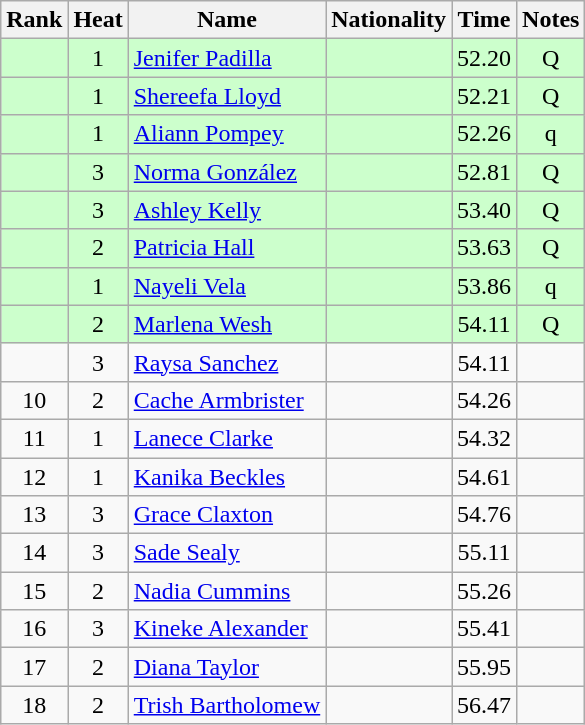<table class="wikitable sortable" style="text-align:center">
<tr>
<th>Rank</th>
<th>Heat</th>
<th>Name</th>
<th>Nationality</th>
<th>Time</th>
<th>Notes</th>
</tr>
<tr bgcolor=ccffcc>
<td></td>
<td>1</td>
<td align=left><a href='#'>Jenifer Padilla</a></td>
<td align=left></td>
<td>52.20</td>
<td>Q</td>
</tr>
<tr bgcolor=ccffcc>
<td></td>
<td>1</td>
<td align=left><a href='#'>Shereefa Lloyd</a></td>
<td align=left></td>
<td>52.21</td>
<td>Q</td>
</tr>
<tr bgcolor=ccffcc>
<td></td>
<td>1</td>
<td align=left><a href='#'>Aliann Pompey</a></td>
<td align=left></td>
<td>52.26</td>
<td>q</td>
</tr>
<tr bgcolor=ccffcc>
<td></td>
<td>3</td>
<td align=left><a href='#'>Norma González</a></td>
<td align=left></td>
<td>52.81</td>
<td>Q</td>
</tr>
<tr bgcolor=ccffcc>
<td></td>
<td>3</td>
<td align=left><a href='#'>Ashley Kelly</a></td>
<td align=left></td>
<td>53.40</td>
<td>Q</td>
</tr>
<tr bgcolor=ccffcc>
<td></td>
<td>2</td>
<td align=left><a href='#'>Patricia Hall</a></td>
<td align=left></td>
<td>53.63</td>
<td>Q</td>
</tr>
<tr bgcolor=ccffcc>
<td></td>
<td>1</td>
<td align=left><a href='#'>Nayeli Vela</a></td>
<td align=left></td>
<td>53.86</td>
<td>q</td>
</tr>
<tr bgcolor=ccffcc>
<td></td>
<td>2</td>
<td align=left><a href='#'>Marlena Wesh</a></td>
<td align=left></td>
<td>54.11</td>
<td>Q</td>
</tr>
<tr>
<td></td>
<td>3</td>
<td align=left><a href='#'>Raysa Sanchez</a></td>
<td align=left></td>
<td>54.11</td>
<td></td>
</tr>
<tr>
<td>10</td>
<td>2</td>
<td align=left><a href='#'>Cache Armbrister</a></td>
<td align=left></td>
<td>54.26</td>
<td></td>
</tr>
<tr>
<td>11</td>
<td>1</td>
<td align=left><a href='#'>Lanece Clarke</a></td>
<td align=left></td>
<td>54.32</td>
<td></td>
</tr>
<tr>
<td>12</td>
<td>1</td>
<td align=left><a href='#'>Kanika Beckles</a></td>
<td align=left></td>
<td>54.61</td>
<td></td>
</tr>
<tr>
<td>13</td>
<td>3</td>
<td align=left><a href='#'>Grace Claxton</a></td>
<td align=left></td>
<td>54.76</td>
<td></td>
</tr>
<tr>
<td>14</td>
<td>3</td>
<td align=left><a href='#'>Sade Sealy</a></td>
<td align=left></td>
<td>55.11</td>
<td></td>
</tr>
<tr>
<td>15</td>
<td>2</td>
<td align=left><a href='#'>Nadia Cummins</a></td>
<td align=left></td>
<td>55.26</td>
<td></td>
</tr>
<tr>
<td>16</td>
<td>3</td>
<td align=left><a href='#'>Kineke Alexander</a></td>
<td align=left></td>
<td>55.41</td>
<td></td>
</tr>
<tr>
<td>17</td>
<td>2</td>
<td align=left><a href='#'>Diana Taylor</a></td>
<td align=left></td>
<td>55.95</td>
<td></td>
</tr>
<tr>
<td>18</td>
<td>2</td>
<td align=left><a href='#'>Trish Bartholomew</a></td>
<td align=left></td>
<td>56.47</td>
<td></td>
</tr>
</table>
